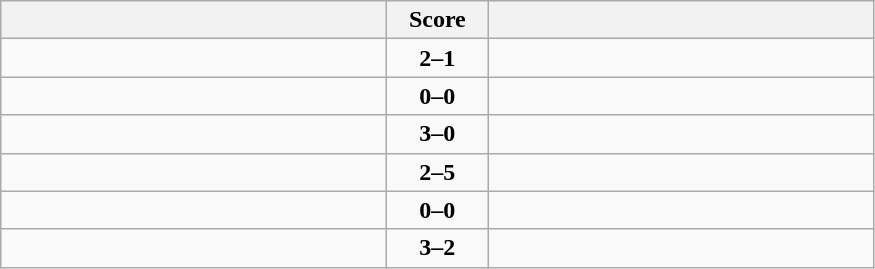<table class="wikitable" style="text-align: center; font-size:100% ">
<tr>
<th align="right" width="250"></th>
<th width="60">Score</th>
<th align="left" width="250"></th>
</tr>
<tr>
<td align=left><strong></strong></td>
<td align=center><strong>2–1</strong></td>
<td align=left></td>
</tr>
<tr>
<td align=left></td>
<td align=center><strong>0–0</strong></td>
<td align=left></td>
</tr>
<tr>
<td align=left><strong></strong></td>
<td align=center><strong>3–0</strong></td>
<td align=left></td>
</tr>
<tr>
<td align=left></td>
<td align=center><strong>2–5</strong></td>
<td align=left><strong></strong></td>
</tr>
<tr>
<td align=left></td>
<td align=center><strong>0–0</strong></td>
<td align=left></td>
</tr>
<tr>
<td align=left><strong></strong></td>
<td align=center><strong>3–2</strong></td>
<td align=left></td>
</tr>
</table>
